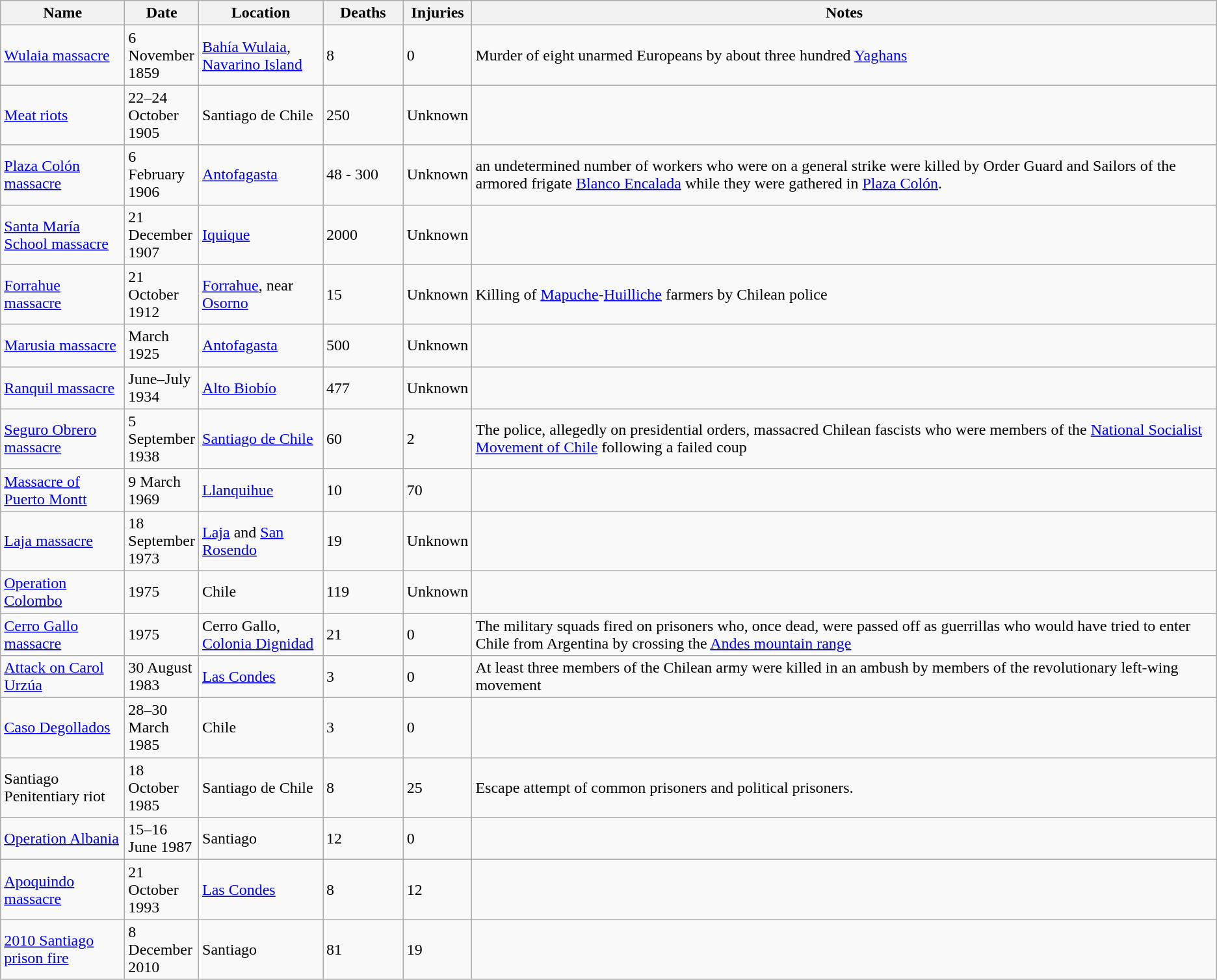<table class="sortable wikitable">
<tr>
<th style="width:120px;">Name</th>
<th style="width:65px;">Date</th>
<th style="width:120px;">Location</th>
<th style="width:75px;">Deaths</th>
<th>Injuries</th>
<th class="unsortable">Notes</th>
</tr>
<tr>
<td><a href='#'>Wulaia massacre</a></td>
<td>6 November 1859</td>
<td><a href='#'>Bahía Wulaia</a>, <a href='#'>Navarino Island</a></td>
<td>8</td>
<td>0</td>
<td>Murder of eight unarmed Europeans by about three hundred <a href='#'>Yaghans</a></td>
</tr>
<tr>
<td><a href='#'>Meat riots</a></td>
<td>22–24 October 1905</td>
<td>Santiago de Chile</td>
<td>250</td>
<td>Unknown</td>
<td></td>
</tr>
<tr>
<td><a href='#'>Plaza Colón massacre</a></td>
<td>6 February 1906</td>
<td><a href='#'>Antofagasta</a></td>
<td>48 - 300</td>
<td>Unknown</td>
<td>an undetermined number of workers who were on a general strike were killed by Order Guard and Sailors of the armored frigate <a href='#'>Blanco Encalada</a> while they were gathered in <a href='#'>Plaza Colón</a>.</td>
</tr>
<tr>
<td><a href='#'>Santa María School massacre</a></td>
<td>21 December 1907</td>
<td><a href='#'>Iquique</a></td>
<td>2000</td>
<td>Unknown</td>
<td></td>
</tr>
<tr>
<td><a href='#'>Forrahue massacre</a></td>
<td>21 October 1912</td>
<td><a href='#'>Forrahue</a>, near <a href='#'>Osorno</a></td>
<td>15</td>
<td>Unknown</td>
<td>Killing of <a href='#'>Mapuche</a>-<a href='#'>Huilliche</a> farmers by Chilean police</td>
</tr>
<tr>
<td><a href='#'>Marusia massacre</a></td>
<td>March 1925</td>
<td><a href='#'>Antofagasta</a></td>
<td>500</td>
<td>Unknown</td>
<td></td>
</tr>
<tr>
<td><a href='#'>Ranquil massacre</a></td>
<td>June–July 1934</td>
<td><a href='#'>Alto Biobío</a></td>
<td>477</td>
<td>Unknown</td>
<td></td>
</tr>
<tr>
<td><a href='#'>Seguro Obrero massacre</a></td>
<td>5 September 1938</td>
<td><a href='#'>Santiago de Chile</a></td>
<td>60</td>
<td>2</td>
<td>The police, allegedly on presidential orders, massacred Chilean fascists who were members of the <a href='#'>National Socialist Movement of Chile</a> following a failed coup</td>
</tr>
<tr>
<td><a href='#'>Massacre of Puerto Montt</a></td>
<td>9 March 1969</td>
<td><a href='#'>Llanquihue</a></td>
<td>10</td>
<td>70</td>
<td></td>
</tr>
<tr>
<td><a href='#'>Laja massacre</a></td>
<td>18 September 1973</td>
<td><a href='#'>Laja</a> and <a href='#'>San Rosendo</a></td>
<td>19</td>
<td>Unknown</td>
<td></td>
</tr>
<tr>
<td><a href='#'>Operation Colombo</a></td>
<td>1975</td>
<td>Chile</td>
<td>119</td>
<td>Unknown</td>
<td></td>
</tr>
<tr>
<td><a href='#'>Cerro Gallo massacre</a></td>
<td>1975</td>
<td>Cerro Gallo, <a href='#'>Colonia Dignidad</a></td>
<td>21</td>
<td>0</td>
<td>The military squads fired on prisoners who, once dead, were passed off as guerrillas who would have tried to enter Chile from Argentina by crossing the <a href='#'>Andes mountain range</a></td>
</tr>
<tr>
<td><a href='#'>Attack on Carol Urzúa</a></td>
<td>30 August 1983</td>
<td><a href='#'>Las Condes</a></td>
<td>3</td>
<td>0</td>
<td>At least three members of the Chilean army were killed in an ambush by members of the revolutionary left-wing movement</td>
</tr>
<tr>
<td><a href='#'>Caso Degollados</a></td>
<td>28–30 March 1985</td>
<td>Chile</td>
<td>3</td>
<td>0</td>
<td></td>
</tr>
<tr>
<td>Santiago Penitentiary riot</td>
<td>18 October 1985</td>
<td>Santiago de Chile</td>
<td>8</td>
<td>25</td>
<td>Escape attempt of common prisoners and political prisoners.</td>
</tr>
<tr>
<td><a href='#'>Operation Albania</a></td>
<td>15–16 June 1987</td>
<td>Santiago</td>
<td>12</td>
<td>0</td>
<td></td>
</tr>
<tr>
<td><a href='#'>Apoquindo massacre</a></td>
<td>21 October 1993</td>
<td><a href='#'>Las Condes</a></td>
<td>8</td>
<td>12</td>
<td></td>
</tr>
<tr>
<td><a href='#'>2010 Santiago prison fire</a></td>
<td>8 December 2010</td>
<td>Santiago</td>
<td>81</td>
<td>19</td>
<td></td>
</tr>
</table>
